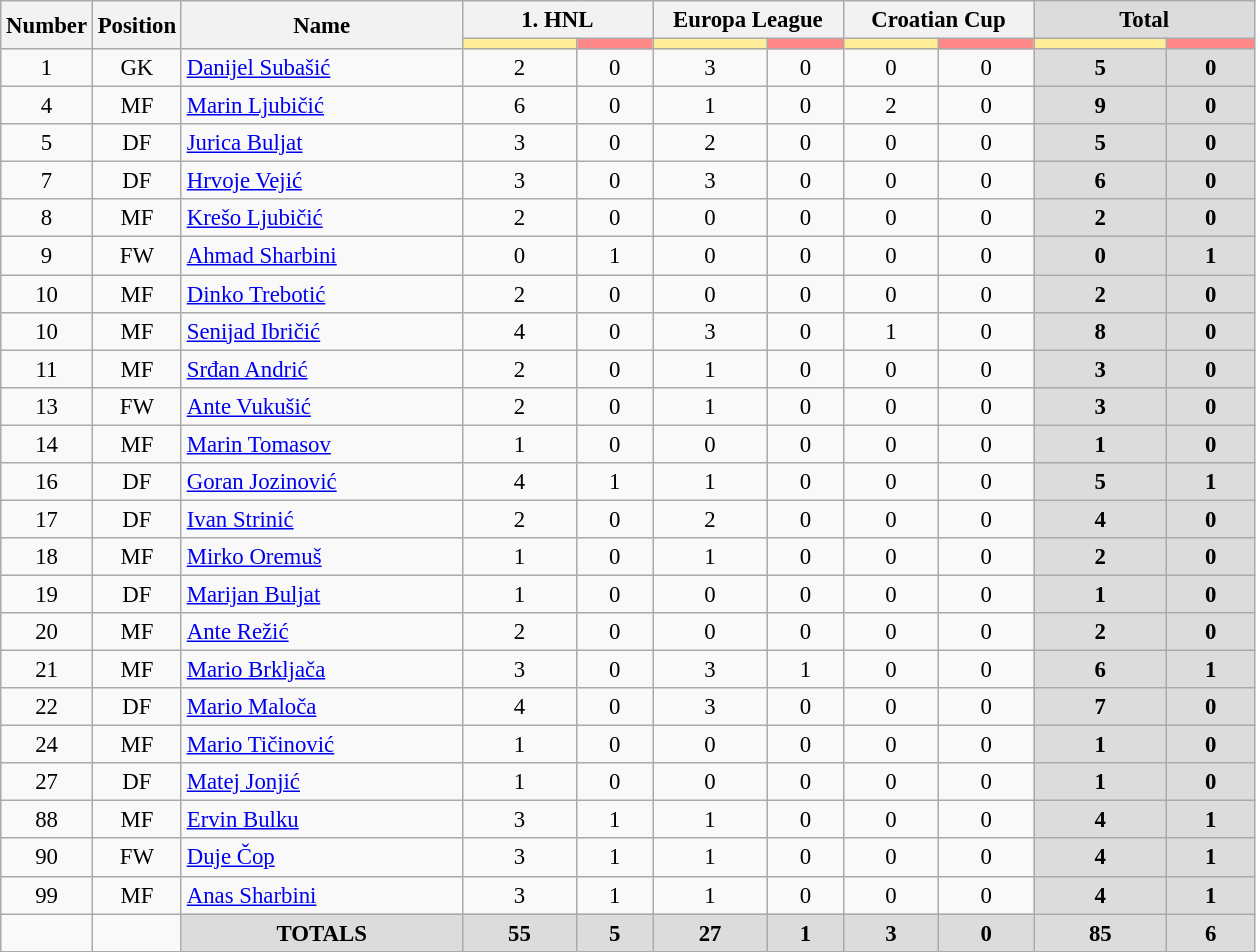<table class="wikitable" style="font-size: 95%; text-align: center;">
<tr>
<th width=40  rowspan="2"  align="center">Number</th>
<th width=40  rowspan="2"  align="center">Position</th>
<th width=180 rowspan="2"  align="center">Name</th>
<th width=120 colspan="2" align="center">1. HNL</th>
<th width=120 colspan="2" align="center">Europa League</th>
<th width=120 colspan="2" align="center">Croatian Cup</th>
<th width=140 colspan="2" align="center" style="background: #DCDCDC">Total</th>
</tr>
<tr>
<th style="background: #FFEE99"></th>
<th style="background: #FF8888"></th>
<th style="background: #FFEE99"></th>
<th style="background: #FF8888"></th>
<th style="background: #FFEE99"></th>
<th style="background: #FF8888"></th>
<th style="background: #FFEE99"></th>
<th style="background: #FF8888"></th>
</tr>
<tr>
<td>1</td>
<td>GK</td>
<td style="text-align:left;"> <a href='#'>Danijel Subašić</a></td>
<td>2</td>
<td>0</td>
<td>3</td>
<td>0</td>
<td>0</td>
<td>0</td>
<th style="background: #DCDCDC">5</th>
<th style="background: #DCDCDC">0</th>
</tr>
<tr>
<td>4</td>
<td>MF</td>
<td style="text-align:left;"> <a href='#'>Marin Ljubičić</a></td>
<td>6</td>
<td>0</td>
<td>1</td>
<td>0</td>
<td>2</td>
<td>0</td>
<th style="background: #DCDCDC">9</th>
<th style="background: #DCDCDC">0</th>
</tr>
<tr>
<td>5</td>
<td>DF</td>
<td style="text-align:left;"> <a href='#'>Jurica Buljat</a></td>
<td>3</td>
<td>0</td>
<td>2</td>
<td>0</td>
<td>0</td>
<td>0</td>
<th style="background: #DCDCDC">5</th>
<th style="background: #DCDCDC">0</th>
</tr>
<tr>
<td>7</td>
<td>DF</td>
<td style="text-align:left;"> <a href='#'>Hrvoje Vejić</a></td>
<td>3</td>
<td>0</td>
<td>3</td>
<td>0</td>
<td>0</td>
<td>0</td>
<th style="background: #DCDCDC">6</th>
<th style="background: #DCDCDC">0</th>
</tr>
<tr>
<td>8</td>
<td>MF</td>
<td style="text-align:left;"> <a href='#'>Krešo Ljubičić</a></td>
<td>2</td>
<td>0</td>
<td>0</td>
<td>0</td>
<td>0</td>
<td>0</td>
<th style="background: #DCDCDC">2</th>
<th style="background: #DCDCDC">0</th>
</tr>
<tr>
<td>9</td>
<td>FW</td>
<td style="text-align:left;"> <a href='#'>Ahmad Sharbini</a></td>
<td>0</td>
<td>1</td>
<td>0</td>
<td>0</td>
<td>0</td>
<td>0</td>
<th style="background: #DCDCDC">0</th>
<th style="background: #DCDCDC">1</th>
</tr>
<tr>
<td>10</td>
<td>MF</td>
<td style="text-align:left;"> <a href='#'>Dinko Trebotić</a></td>
<td>2</td>
<td>0</td>
<td>0</td>
<td>0</td>
<td>0</td>
<td>0</td>
<th style="background: #DCDCDC">2</th>
<th style="background: #DCDCDC">0</th>
</tr>
<tr>
<td>10</td>
<td>MF</td>
<td style="text-align:left;"> <a href='#'>Senijad Ibričić</a></td>
<td>4</td>
<td>0</td>
<td>3</td>
<td>0</td>
<td>1</td>
<td>0</td>
<th style="background: #DCDCDC">8</th>
<th style="background: #DCDCDC">0</th>
</tr>
<tr>
<td>11</td>
<td>MF</td>
<td style="text-align:left;"> <a href='#'>Srđan Andrić</a></td>
<td>2</td>
<td>0</td>
<td>1</td>
<td>0</td>
<td>0</td>
<td>0</td>
<th style="background: #DCDCDC">3</th>
<th style="background: #DCDCDC">0</th>
</tr>
<tr>
<td>13</td>
<td>FW</td>
<td style="text-align:left;"> <a href='#'>Ante Vukušić</a></td>
<td>2</td>
<td>0</td>
<td>1</td>
<td>0</td>
<td>0</td>
<td>0</td>
<th style="background: #DCDCDC">3</th>
<th style="background: #DCDCDC">0</th>
</tr>
<tr>
<td>14</td>
<td>MF</td>
<td style="text-align:left;"> <a href='#'>Marin Tomasov</a></td>
<td>1</td>
<td>0</td>
<td>0</td>
<td>0</td>
<td>0</td>
<td>0</td>
<th style="background: #DCDCDC">1</th>
<th style="background: #DCDCDC">0</th>
</tr>
<tr>
<td>16</td>
<td>DF</td>
<td style="text-align:left;"> <a href='#'>Goran Jozinović</a></td>
<td>4</td>
<td>1</td>
<td>1</td>
<td>0</td>
<td>0</td>
<td>0</td>
<th style="background: #DCDCDC">5</th>
<th style="background: #DCDCDC">1</th>
</tr>
<tr>
<td>17</td>
<td>DF</td>
<td style="text-align:left;"> <a href='#'>Ivan Strinić</a></td>
<td>2</td>
<td>0</td>
<td>2</td>
<td>0</td>
<td>0</td>
<td>0</td>
<th style="background: #DCDCDC">4</th>
<th style="background: #DCDCDC">0</th>
</tr>
<tr>
<td>18</td>
<td>MF</td>
<td style="text-align:left;"> <a href='#'>Mirko Oremuš</a></td>
<td>1</td>
<td>0</td>
<td>1</td>
<td>0</td>
<td>0</td>
<td>0</td>
<th style="background: #DCDCDC">2</th>
<th style="background: #DCDCDC">0</th>
</tr>
<tr>
<td>19</td>
<td>DF</td>
<td style="text-align:left;"> <a href='#'>Marijan Buljat</a></td>
<td>1</td>
<td>0</td>
<td>0</td>
<td>0</td>
<td>0</td>
<td>0</td>
<th style="background: #DCDCDC">1</th>
<th style="background: #DCDCDC">0</th>
</tr>
<tr>
<td>20</td>
<td>MF</td>
<td style="text-align:left;"> <a href='#'>Ante Režić</a></td>
<td>2</td>
<td>0</td>
<td>0</td>
<td>0</td>
<td>0</td>
<td>0</td>
<th style="background: #DCDCDC">2</th>
<th style="background: #DCDCDC">0</th>
</tr>
<tr>
<td>21</td>
<td>MF</td>
<td style="text-align:left;"> <a href='#'>Mario Brkljača</a></td>
<td>3</td>
<td>0</td>
<td>3</td>
<td>1</td>
<td>0</td>
<td>0</td>
<th style="background: #DCDCDC">6</th>
<th style="background: #DCDCDC">1</th>
</tr>
<tr>
<td>22</td>
<td>DF</td>
<td style="text-align:left;"> <a href='#'>Mario Maloča</a></td>
<td>4</td>
<td>0</td>
<td>3</td>
<td>0</td>
<td>0</td>
<td>0</td>
<th style="background: #DCDCDC">7</th>
<th style="background: #DCDCDC">0</th>
</tr>
<tr>
<td>24</td>
<td>MF</td>
<td style="text-align:left;"> <a href='#'>Mario Tičinović</a></td>
<td>1</td>
<td>0</td>
<td>0</td>
<td>0</td>
<td>0</td>
<td>0</td>
<th style="background: #DCDCDC">1</th>
<th style="background: #DCDCDC">0</th>
</tr>
<tr>
<td>27</td>
<td>DF</td>
<td style="text-align:left;"> <a href='#'>Matej Jonjić</a></td>
<td>1</td>
<td>0</td>
<td>0</td>
<td>0</td>
<td>0</td>
<td>0</td>
<th style="background: #DCDCDC">1</th>
<th style="background: #DCDCDC">0</th>
</tr>
<tr>
<td>88</td>
<td>MF</td>
<td style="text-align:left;"> <a href='#'>Ervin Bulku</a></td>
<td>3</td>
<td>1</td>
<td>1</td>
<td>0</td>
<td>0</td>
<td>0</td>
<th style="background: #DCDCDC">4</th>
<th style="background: #DCDCDC">1</th>
</tr>
<tr>
<td>90</td>
<td>FW</td>
<td style="text-align:left;"> <a href='#'>Duje Čop</a></td>
<td>3</td>
<td>1</td>
<td>1</td>
<td>0</td>
<td>0</td>
<td>0</td>
<th style="background: #DCDCDC">4</th>
<th style="background: #DCDCDC">1</th>
</tr>
<tr>
<td>99</td>
<td>MF</td>
<td style="text-align:left;"> <a href='#'>Anas Sharbini</a></td>
<td>3</td>
<td>1</td>
<td>1</td>
<td>0</td>
<td>0</td>
<td>0</td>
<th style="background: #DCDCDC">4</th>
<th style="background: #DCDCDC">1</th>
</tr>
<tr>
<td></td>
<td></td>
<th style="background: #DCDCDC">TOTALS</th>
<th style="background: #DCDCDC">55</th>
<th style="background: #DCDCDC">5</th>
<th style="background: #DCDCDC">27</th>
<th style="background: #DCDCDC">1</th>
<th style="background: #DCDCDC">3</th>
<th style="background: #DCDCDC">0</th>
<th style="background: #DCDCDC">85</th>
<th style="background: #DCDCDC">6</th>
</tr>
<tr>
</tr>
</table>
